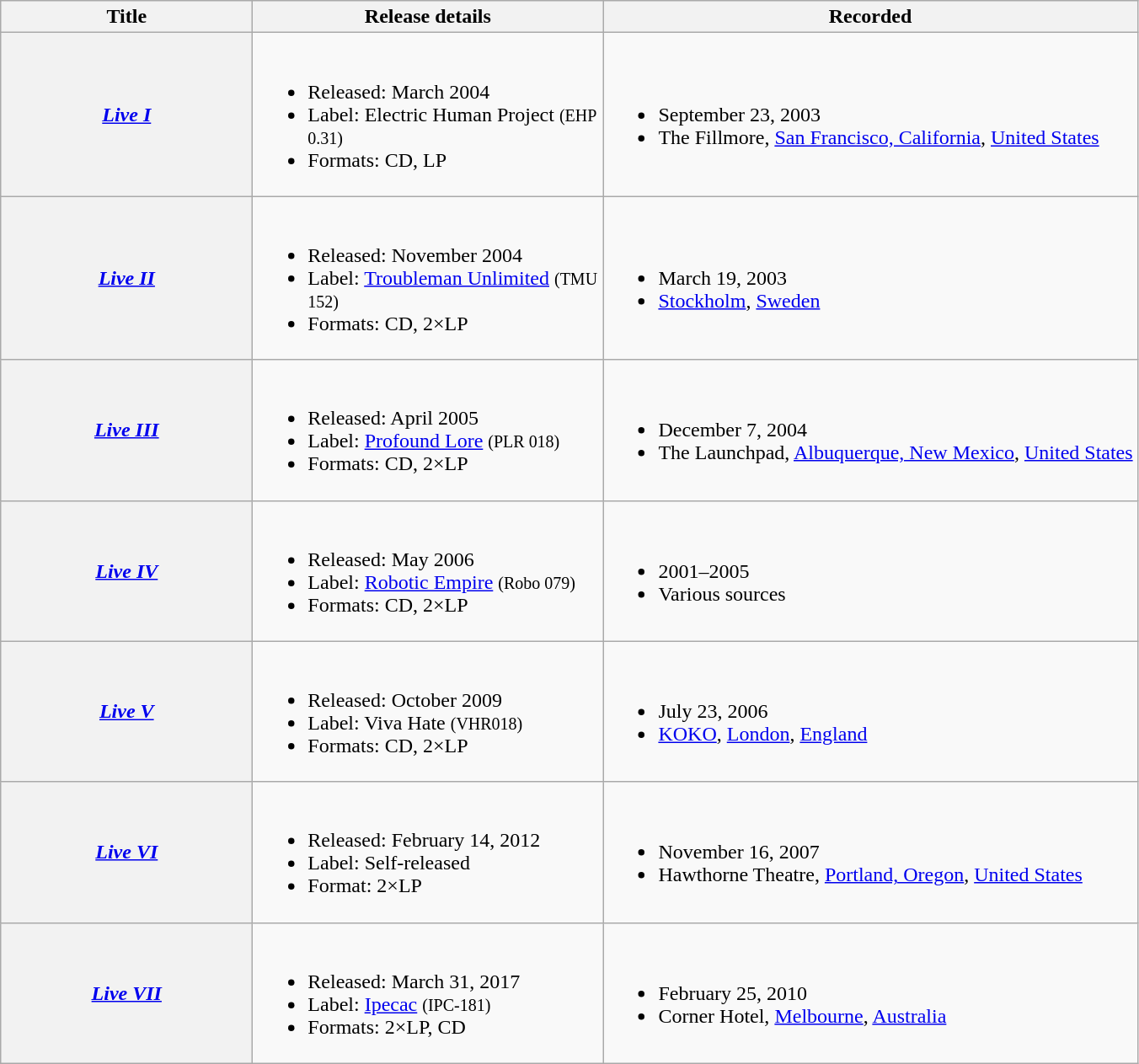<table class ="wikitable plainrowheaders">
<tr>
<th style="width:12em;">Title</th>
<th width="270">Release details</th>
<th>Recorded</th>
</tr>
<tr>
<th scope="Row"><em><a href='#'>Live I</a></em></th>
<td><br><ul><li>Released: March 2004</li><li>Label: Electric Human Project <small>(EHP 0.31)</small></li><li>Formats: CD, LP</li></ul></td>
<td><br><ul><li>September 23, 2003</li><li>The Fillmore, <a href='#'>San Francisco, California</a>, <a href='#'>United States</a></li></ul></td>
</tr>
<tr>
<th scope="Row"><em><a href='#'>Live II</a></em></th>
<td><br><ul><li>Released: November 2004</li><li>Label: <a href='#'>Troubleman Unlimited</a> <small>(TMU 152)</small></li><li>Formats: CD, 2×LP</li></ul></td>
<td><br><ul><li>March 19, 2003</li><li><a href='#'>Stockholm</a>, <a href='#'>Sweden</a></li></ul></td>
</tr>
<tr>
<th scope="Row"><em><a href='#'>Live III</a></em></th>
<td><br><ul><li>Released: April 2005</li><li>Label: <a href='#'>Profound Lore</a> <small>(PLR 018)</small></li><li>Formats: CD, 2×LP</li></ul></td>
<td><br><ul><li>December 7, 2004</li><li>The Launchpad, <a href='#'>Albuquerque, New Mexico</a>, <a href='#'>United States</a></li></ul></td>
</tr>
<tr>
<th scope="Row"><em><a href='#'>Live IV</a></em></th>
<td><br><ul><li>Released: May 2006</li><li>Label: <a href='#'>Robotic Empire</a> <small>(Robo 079)</small></li><li>Formats: CD, 2×LP</li></ul></td>
<td><br><ul><li>2001–2005</li><li>Various sources</li></ul></td>
</tr>
<tr>
<th scope="Row"><em><a href='#'>Live V</a></em></th>
<td><br><ul><li>Released: October 2009</li><li>Label: Viva Hate <small>(VHR018)</small></li><li>Formats: CD, 2×LP</li></ul></td>
<td><br><ul><li>July 23, 2006</li><li><a href='#'>KOKO</a>, <a href='#'>London</a>, <a href='#'>England</a></li></ul></td>
</tr>
<tr>
<th scope="Row"><em><a href='#'>Live VI</a></em></th>
<td><br><ul><li>Released: February 14, 2012</li><li>Label: Self-released</li><li>Format: 2×LP</li></ul></td>
<td><br><ul><li>November 16, 2007</li><li>Hawthorne Theatre, <a href='#'>Portland, Oregon</a>, <a href='#'>United States</a></li></ul></td>
</tr>
<tr>
<th scope="Row"><em><a href='#'>Live VII</a></em></th>
<td><br><ul><li>Released: March 31, 2017</li><li>Label: <a href='#'>Ipecac</a> <small>(IPC-181)</small></li><li>Formats: 2×LP, CD</li></ul></td>
<td><br><ul><li>February 25, 2010</li><li>Corner Hotel, <a href='#'>Melbourne</a>, <a href='#'>Australia</a></li></ul></td>
</tr>
</table>
